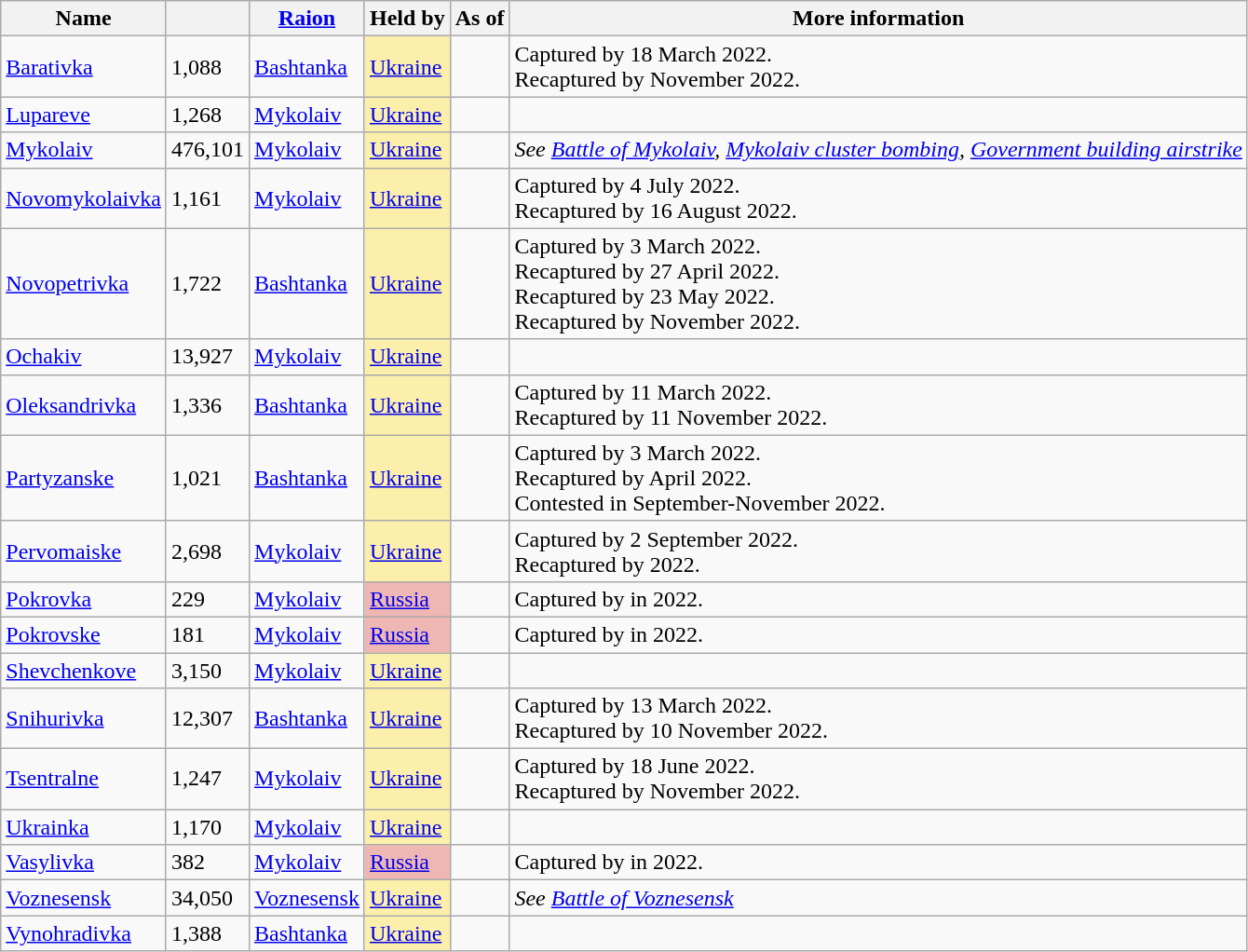<table class="wikitable sortable">
<tr>
<th>Name</th>
<th></th>
<th><a href='#'>Raion</a></th>
<th>Held by</th>
<th class="sortable">As of</th>
<th class="unsortable">More information</th>
</tr>
<tr>
<td><a href='#'>Barativka</a></td>
<td>1,088</td>
<td><a href='#'>Bashtanka</a></td>
<td style=background:#FFD70050><a href='#'>Ukraine</a></td>
<td align=right></td>
<td>Captured by  18 March 2022.<br>Recaptured by  November 2022.</td>
</tr>
<tr>
<td><a href='#'>Lupareve</a></td>
<td>1,268</td>
<td><a href='#'>Mykolaiv</a></td>
<td style=background:#FFD70050><a href='#'>Ukraine</a></td>
<td align=right></td>
<td></td>
</tr>
<tr>
<td><a href='#'>Mykolaiv</a><noinclude></noinclude></td>
<td>476,101</td>
<td><a href='#'>Mykolaiv</a></td>
<td style=background:#FFD70050><a href='#'>Ukraine</a></td>
<td align=right></td>
<td><em>See <a href='#'>Battle of Mykolaiv</a>, <a href='#'>Mykolaiv cluster bombing</a>, <a href='#'>Government building airstrike</a></em></td>
</tr>
<tr>
<td><a href='#'>Novomykolaivka</a></td>
<td>1,161</td>
<td><a href='#'>Mykolaiv</a></td>
<td style=background:#FFD70050><a href='#'>Ukraine</a></td>
<td align=right></td>
<td>Captured by  4 July 2022.<br>Recaptured by  16 August 2022.</td>
</tr>
<tr>
<td><a href='#'>Novopetrivka</a></td>
<td>1,722</td>
<td><a href='#'>Bashtanka</a></td>
<td style=background:#FFD70050><a href='#'>Ukraine</a></td>
<td align=right></td>
<td>Captured by  3 March 2022.<br>Recaptured by  27 April 2022.<br>Recaptured by  23 May 2022.<br>Recaptured by  November 2022.</td>
</tr>
<tr>
<td><a href='#'>Ochakiv</a></td>
<td>13,927</td>
<td><a href='#'>Mykolaiv</a></td>
<td style=background:#FFD70050><a href='#'>Ukraine</a></td>
<td align=right></td>
<td></td>
</tr>
<tr>
<td><a href='#'>Oleksandrivka</a></td>
<td>1,336</td>
<td><a href='#'>Bashtanka</a></td>
<td style=background:#FFD70050><a href='#'>Ukraine</a></td>
<td align=right></td>
<td>Captured by  11 March 2022.<br>Recaptured by  11 November 2022.</td>
</tr>
<tr>
<td><a href='#'>Partyzanske</a></td>
<td>1,021</td>
<td><a href='#'>Bashtanka</a></td>
<td style=background:#FFD70050><a href='#'>Ukraine</a></td>
<td align=right></td>
<td>Captured by  3 March 2022.<br>Recaptured by  April 2022. <br>Contested in September-November 2022.</td>
</tr>
<tr>
<td><a href='#'>Pervomaiske</a></td>
<td>2,698</td>
<td><a href='#'>Mykolaiv</a></td>
<td style=background:#FFD70050><a href='#'>Ukraine</a></td>
<td align=right></td>
<td>Captured by  2 September 2022.<br>Recaptured by  2022.</td>
</tr>
<tr>
<td><a href='#'>Pokrovka</a></td>
<td>229</td>
<td><a href='#'>Mykolaiv</a></td>
<td style=background:#DA291C50><a href='#'>Russia</a></td>
<td align=right></td>
<td>Captured by  in 2022.</td>
</tr>
<tr>
<td><a href='#'>Pokrovske</a></td>
<td>181</td>
<td><a href='#'>Mykolaiv</a></td>
<td style=background:#DA291C50><a href='#'>Russia</a></td>
<td align=right></td>
<td>Captured by  in 2022.</td>
</tr>
<tr>
<td><a href='#'>Shevchenkove</a></td>
<td>3,150</td>
<td><a href='#'>Mykolaiv</a></td>
<td style=background:#FFD70050><a href='#'>Ukraine</a></td>
<td align=right></td>
<td></td>
</tr>
<tr>
<td><a href='#'>Snihurivka</a></td>
<td>12,307</td>
<td><a href='#'>Bashtanka</a></td>
<td style=background:#FFD70050><a href='#'>Ukraine</a></td>
<td align=right></td>
<td>Captured by  13 March 2022.<br> Recaptured by  10 November 2022.<br></td>
</tr>
<tr>
<td><a href='#'>Tsentralne</a></td>
<td>1,247</td>
<td><a href='#'>Mykolaiv</a></td>
<td style=background:#FFD70050><a href='#'>Ukraine</a></td>
<td align=right></td>
<td>Captured by  18 June 2022.<br>Recaptured by  November 2022.</td>
</tr>
<tr>
<td><a href='#'>Ukrainka</a></td>
<td>1,170</td>
<td><a href='#'>Mykolaiv</a></td>
<td style=background:#FFD70050><a href='#'>Ukraine</a></td>
<td align=right></td>
<td></td>
</tr>
<tr>
<td><a href='#'>Vasylivka</a></td>
<td>382</td>
<td><a href='#'>Mykolaiv</a></td>
<td style=background:#DA291C50><a href='#'>Russia</a></td>
<td align=right></td>
<td>Captured by  in 2022.</td>
</tr>
<tr>
<td><a href='#'>Voznesensk</a></td>
<td>34,050</td>
<td><a href='#'>Voznesensk</a></td>
<td style=background:#FFD70050><a href='#'>Ukraine</a></td>
<td align=right></td>
<td><em>See <a href='#'>Battle of Voznesensk</a></em></td>
</tr>
<tr>
<td><a href='#'>Vynohradivka</a></td>
<td>1,388</td>
<td><a href='#'>Bashtanka</a></td>
<td style=background:#FFD70050><a href='#'>Ukraine</a></td>
<td align=right></td>
<td></td>
</tr>
</table>
